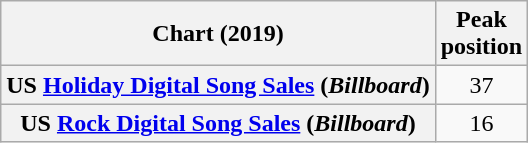<table class="wikitable plainrowheaders" style="text-align:center">
<tr>
<th scope="col">Chart (2019)</th>
<th scope="col">Peak<br>position</th>
</tr>
<tr>
<th scope="row">US <a href='#'>Holiday Digital Song Sales</a> (<em>Billboard</em>)</th>
<td>37</td>
</tr>
<tr>
<th scope="row">US <a href='#'>Rock Digital Song Sales</a> (<em>Billboard</em>)</th>
<td>16</td>
</tr>
</table>
